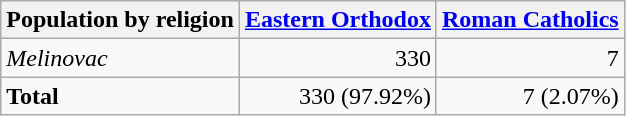<table class="wikitable sortable">
<tr>
<th>Population by religion</th>
<th><a href='#'>Eastern Orthodox</a></th>
<th><a href='#'>Roman Catholics</a></th>
</tr>
<tr>
<td><em>Melinovac</em></td>
<td align="right">330</td>
<td align="right">7</td>
</tr>
<tr>
<td><strong>Total</strong></td>
<td align="right">330 (97.92%)</td>
<td align="right">7 (2.07%)</td>
</tr>
</table>
